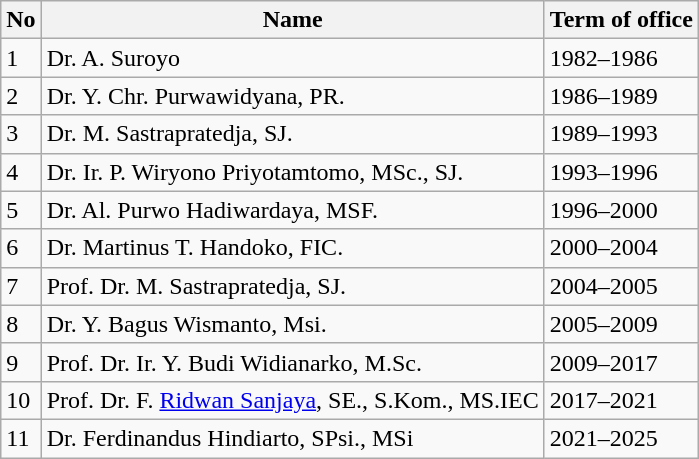<table class="wikitable">
<tr>
<th>No</th>
<th>Name</th>
<th>Term of office</th>
</tr>
<tr>
<td>1</td>
<td>Dr. A. Suroyo</td>
<td>1982–1986</td>
</tr>
<tr>
<td>2</td>
<td>Dr. Y. Chr. Purwawidyana, PR.</td>
<td>1986–1989</td>
</tr>
<tr>
<td>3</td>
<td>Dr. M. Sastrapratedja, SJ.</td>
<td>1989–1993</td>
</tr>
<tr>
<td>4</td>
<td>Dr. Ir. P. Wiryono Priyotamtomo, MSc., SJ.</td>
<td>1993–1996</td>
</tr>
<tr>
<td>5</td>
<td>Dr. Al. Purwo Hadiwardaya, MSF.</td>
<td>1996–2000</td>
</tr>
<tr>
<td>6</td>
<td>Dr. Martinus T. Handoko, FIC.</td>
<td>2000–2004</td>
</tr>
<tr>
<td>7</td>
<td>Prof. Dr. M. Sastrapratedja, SJ.</td>
<td>2004–2005</td>
</tr>
<tr>
<td>8</td>
<td>Dr. Y. Bagus Wismanto, Msi.</td>
<td>2005–2009</td>
</tr>
<tr>
<td>9</td>
<td>Prof. Dr. Ir. Y. Budi Widianarko, M.Sc.</td>
<td>2009–2017</td>
</tr>
<tr>
<td>10</td>
<td>Prof. Dr. F. <a href='#'>Ridwan Sanjaya</a>, SE., S.Kom., MS.IEC</td>
<td>2017–2021</td>
</tr>
<tr>
<td>11</td>
<td>Dr. Ferdinandus Hindiarto, SPsi., MSi</td>
<td>2021–2025</td>
</tr>
</table>
